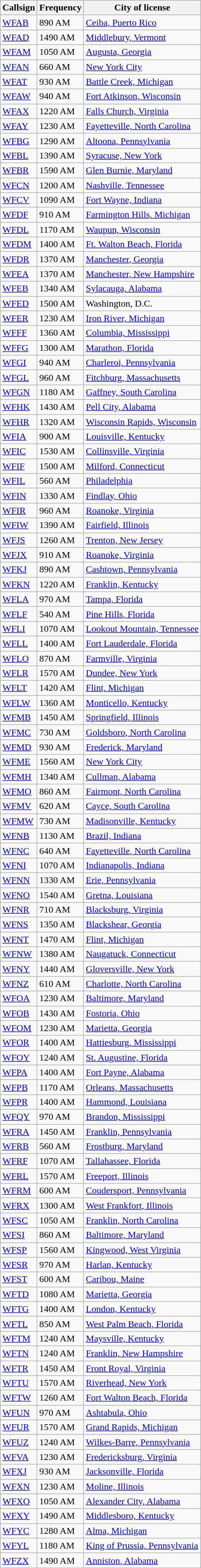<table class="wikitable sortable">
<tr>
<th>Callsign</th>
<th>Frequency</th>
<th>City of license</th>
</tr>
<tr>
<td><a href='#'>WFAB</a></td>
<td>890 AM</td>
<td><a href='#'>Ceiba, Puerto Rico</a></td>
</tr>
<tr>
<td><a href='#'>WFAD</a></td>
<td>1490 AM</td>
<td><a href='#'>Middlebury, Vermont</a></td>
</tr>
<tr>
<td><a href='#'>WFAM</a></td>
<td>1050 AM</td>
<td><a href='#'>Augusta, Georgia</a></td>
</tr>
<tr>
<td><a href='#'>WFAN</a></td>
<td>660 AM</td>
<td><a href='#'>New York City</a></td>
</tr>
<tr>
<td><a href='#'>WFAT</a></td>
<td>930 AM</td>
<td><a href='#'>Battle Creek, Michigan</a></td>
</tr>
<tr>
<td><a href='#'>WFAW</a></td>
<td>940 AM</td>
<td><a href='#'>Fort Atkinson, Wisconsin</a></td>
</tr>
<tr>
<td><a href='#'>WFAX</a></td>
<td>1220 AM</td>
<td><a href='#'>Falls Church, Virginia</a></td>
</tr>
<tr>
<td><a href='#'>WFAY</a></td>
<td>1230 AM</td>
<td><a href='#'>Fayetteville, North Carolina</a></td>
</tr>
<tr>
<td><a href='#'>WFBG</a></td>
<td>1290 AM</td>
<td><a href='#'>Altoona, Pennsylvania</a></td>
</tr>
<tr>
<td><a href='#'>WFBL</a></td>
<td>1390 AM</td>
<td><a href='#'>Syracuse, New York</a></td>
</tr>
<tr>
<td><a href='#'>WFBR</a></td>
<td>1590 AM</td>
<td><a href='#'>Glen Burnie, Maryland</a></td>
</tr>
<tr>
<td><a href='#'>WFCN</a></td>
<td>1200 AM</td>
<td><a href='#'>Nashville, Tennessee</a></td>
</tr>
<tr>
<td><a href='#'>WFCV</a></td>
<td>1090 AM</td>
<td><a href='#'>Fort Wayne, Indiana</a></td>
</tr>
<tr>
<td><a href='#'>WFDF</a></td>
<td>910 AM</td>
<td><a href='#'>Farmington Hills, Michigan</a></td>
</tr>
<tr>
<td><a href='#'>WFDL</a></td>
<td>1170 AM</td>
<td><a href='#'>Waupun, Wisconsin</a></td>
</tr>
<tr>
<td><a href='#'>WFDM</a></td>
<td>1400 AM</td>
<td><a href='#'>Ft. Walton Beach, Florida</a></td>
</tr>
<tr>
<td><a href='#'>WFDR</a></td>
<td>1370 AM</td>
<td><a href='#'>Manchester, Georgia</a></td>
</tr>
<tr>
<td><a href='#'>WFEA</a></td>
<td>1370 AM</td>
<td><a href='#'>Manchester, New Hampshire</a></td>
</tr>
<tr>
<td><a href='#'>WFEB</a></td>
<td>1340 AM</td>
<td><a href='#'>Sylacauga, Alabama</a></td>
</tr>
<tr>
<td><a href='#'>WFED</a></td>
<td>1500 AM</td>
<td>Washington, D.C.</td>
</tr>
<tr>
<td><a href='#'>WFER</a></td>
<td>1230 AM</td>
<td><a href='#'>Iron River, Michigan</a></td>
</tr>
<tr>
<td><a href='#'>WFFF</a></td>
<td>1360 AM</td>
<td><a href='#'>Columbia, Mississippi</a></td>
</tr>
<tr>
<td><a href='#'>WFFG</a></td>
<td>1300 AM</td>
<td><a href='#'>Marathon, Florida</a></td>
</tr>
<tr>
<td><a href='#'>WFGI</a></td>
<td>940 AM</td>
<td><a href='#'>Charleroi, Pennsylvania</a></td>
</tr>
<tr>
<td><a href='#'>WFGL</a></td>
<td>960 AM</td>
<td><a href='#'>Fitchburg, Massachusetts</a></td>
</tr>
<tr>
<td><a href='#'>WFGN</a></td>
<td>1180 AM</td>
<td><a href='#'>Gaffney, South Carolina</a></td>
</tr>
<tr>
<td><a href='#'>WFHK</a></td>
<td>1430 AM</td>
<td><a href='#'>Pell City, Alabama</a></td>
</tr>
<tr>
<td><a href='#'>WFHR</a></td>
<td>1320 AM</td>
<td><a href='#'>Wisconsin Rapids, Wisconsin</a></td>
</tr>
<tr>
<td><a href='#'>WFIA</a></td>
<td>900 AM</td>
<td><a href='#'>Louisville, Kentucky</a></td>
</tr>
<tr>
<td><a href='#'>WFIC</a></td>
<td>1530 AM</td>
<td><a href='#'>Collinsville, Virginia</a></td>
</tr>
<tr>
<td><a href='#'>WFIF</a></td>
<td>1500 AM</td>
<td><a href='#'>Milford, Connecticut</a></td>
</tr>
<tr>
<td><a href='#'>WFIL</a></td>
<td>560 AM</td>
<td><a href='#'>Philadelphia</a></td>
</tr>
<tr>
<td><a href='#'>WFIN</a></td>
<td>1330 AM</td>
<td><a href='#'>Findlay, Ohio</a></td>
</tr>
<tr>
<td><a href='#'>WFIR</a></td>
<td>960 AM</td>
<td><a href='#'>Roanoke, Virginia</a></td>
</tr>
<tr>
<td><a href='#'>WFIW</a></td>
<td>1390 AM</td>
<td><a href='#'>Fairfield, Illinois</a></td>
</tr>
<tr>
<td><a href='#'>WFJS</a></td>
<td>1260 AM</td>
<td><a href='#'>Trenton, New Jersey</a></td>
</tr>
<tr>
<td><a href='#'>WFJX</a></td>
<td>910 AM</td>
<td><a href='#'>Roanoke, Virginia</a></td>
</tr>
<tr>
<td><a href='#'>WFKJ</a></td>
<td>890 AM</td>
<td><a href='#'>Cashtown, Pennsylvania</a></td>
</tr>
<tr>
<td><a href='#'>WFKN</a></td>
<td>1220 AM</td>
<td><a href='#'>Franklin, Kentucky</a></td>
</tr>
<tr>
<td><a href='#'>WFLA</a></td>
<td>970 AM</td>
<td><a href='#'>Tampa, Florida</a></td>
</tr>
<tr>
<td><a href='#'>WFLF</a></td>
<td>540 AM</td>
<td><a href='#'>Pine Hills, Florida</a></td>
</tr>
<tr>
<td><a href='#'>WFLI</a></td>
<td>1070 AM</td>
<td><a href='#'>Lookout Mountain, Tennessee</a></td>
</tr>
<tr>
<td><a href='#'>WFLL</a></td>
<td>1400 AM</td>
<td><a href='#'>Fort Lauderdale, Florida</a></td>
</tr>
<tr>
<td><a href='#'>WFLO</a></td>
<td>870 AM</td>
<td><a href='#'>Farmville, Virginia</a></td>
</tr>
<tr>
<td><a href='#'>WFLR</a></td>
<td>1570 AM</td>
<td><a href='#'>Dundee, New York</a></td>
</tr>
<tr>
<td><a href='#'>WFLT</a></td>
<td>1420 AM</td>
<td><a href='#'>Flint, Michigan</a></td>
</tr>
<tr>
<td><a href='#'>WFLW</a></td>
<td>1360 AM</td>
<td><a href='#'>Monticello, Kentucky</a></td>
</tr>
<tr>
<td><a href='#'>WFMB</a></td>
<td>1450 AM</td>
<td><a href='#'>Springfield, Illinois</a></td>
</tr>
<tr>
<td><a href='#'>WFMC</a></td>
<td>730 AM</td>
<td><a href='#'>Goldsboro, North Carolina</a></td>
</tr>
<tr>
<td><a href='#'>WFMD</a></td>
<td>930 AM</td>
<td><a href='#'>Frederick, Maryland</a></td>
</tr>
<tr>
<td><a href='#'>WFME</a></td>
<td>1560 AM</td>
<td><a href='#'>New York City</a></td>
</tr>
<tr>
<td><a href='#'>WFMH</a></td>
<td>1340 AM</td>
<td><a href='#'>Cullman, Alabama</a></td>
</tr>
<tr>
<td><a href='#'>WFMO</a></td>
<td>860 AM</td>
<td><a href='#'>Fairmont, North Carolina</a></td>
</tr>
<tr>
<td><a href='#'>WFMV</a></td>
<td>620 AM</td>
<td><a href='#'>Cayce, South Carolina</a></td>
</tr>
<tr>
<td><a href='#'>WFMW</a></td>
<td>730 AM</td>
<td><a href='#'>Madisonville, Kentucky</a></td>
</tr>
<tr>
<td><a href='#'>WFNB</a></td>
<td>1130 AM</td>
<td><a href='#'>Brazil, Indiana</a></td>
</tr>
<tr>
<td><a href='#'>WFNC</a></td>
<td>640 AM</td>
<td><a href='#'>Fayetteville, North Carolina</a></td>
</tr>
<tr>
<td><a href='#'>WFNI</a></td>
<td>1070 AM</td>
<td><a href='#'>Indianapolis, Indiana</a></td>
</tr>
<tr>
<td><a href='#'>WFNN</a></td>
<td>1330 AM</td>
<td><a href='#'>Erie, Pennsylvania</a></td>
</tr>
<tr>
<td><a href='#'>WFNO</a></td>
<td>1540 AM</td>
<td><a href='#'>Gretna, Louisiana</a></td>
</tr>
<tr>
<td><a href='#'>WFNR</a></td>
<td>710 AM</td>
<td><a href='#'>Blacksburg, Virginia</a></td>
</tr>
<tr>
<td><a href='#'>WFNS</a></td>
<td>1350 AM</td>
<td><a href='#'>Blackshear, Georgia</a></td>
</tr>
<tr>
<td><a href='#'>WFNT</a></td>
<td>1470 AM</td>
<td><a href='#'>Flint, Michigan</a></td>
</tr>
<tr>
<td><a href='#'>WFNW</a></td>
<td>1380 AM</td>
<td><a href='#'>Naugatuck, Connecticut</a></td>
</tr>
<tr>
<td><a href='#'>WFNY</a></td>
<td>1440 AM</td>
<td><a href='#'>Gloversville, New York</a></td>
</tr>
<tr>
<td><a href='#'>WFNZ</a></td>
<td>610 AM</td>
<td><a href='#'>Charlotte, North Carolina</a></td>
</tr>
<tr>
<td><a href='#'>WFOA</a></td>
<td>1230 AM</td>
<td><a href='#'>Baltimore, Maryland</a></td>
</tr>
<tr>
<td><a href='#'>WFOB</a></td>
<td>1430 AM</td>
<td><a href='#'>Fostoria, Ohio</a></td>
</tr>
<tr>
<td><a href='#'>WFOM</a></td>
<td>1230 AM</td>
<td><a href='#'>Marietta, Georgia</a></td>
</tr>
<tr>
<td><a href='#'>WFOR</a></td>
<td>1400 AM</td>
<td><a href='#'>Hattiesburg, Mississippi</a></td>
</tr>
<tr>
<td><a href='#'>WFOY</a></td>
<td>1240 AM</td>
<td><a href='#'>St. Augustine, Florida</a></td>
</tr>
<tr>
<td><a href='#'>WFPA</a></td>
<td>1400 AM</td>
<td><a href='#'>Fort Payne, Alabama</a></td>
</tr>
<tr>
<td><a href='#'>WFPB</a></td>
<td>1170 AM</td>
<td><a href='#'>Orleans, Massachusetts</a></td>
</tr>
<tr>
<td><a href='#'>WFPR</a></td>
<td>1400 AM</td>
<td><a href='#'>Hammond, Louisiana</a></td>
</tr>
<tr>
<td><a href='#'>WFQY</a></td>
<td>970 AM</td>
<td><a href='#'>Brandon, Mississippi</a></td>
</tr>
<tr>
<td><a href='#'>WFRA</a></td>
<td>1450 AM</td>
<td><a href='#'>Franklin, Pennsylvania</a></td>
</tr>
<tr>
<td><a href='#'>WFRB</a></td>
<td>560 AM</td>
<td><a href='#'>Frostburg, Maryland</a></td>
</tr>
<tr>
<td><a href='#'>WFRF</a></td>
<td>1070 AM</td>
<td><a href='#'>Tallahassee, Florida</a></td>
</tr>
<tr>
<td><a href='#'>WFRL</a></td>
<td>1570 AM</td>
<td><a href='#'>Freeport, Illinois</a></td>
</tr>
<tr>
<td><a href='#'>WFRM</a></td>
<td>600 AM</td>
<td><a href='#'>Coudersport, Pennsylvania</a></td>
</tr>
<tr>
<td><a href='#'>WFRX</a></td>
<td>1300 AM</td>
<td><a href='#'>West Frankfort, Illinois</a></td>
</tr>
<tr>
<td><a href='#'>WFSC</a></td>
<td>1050 AM</td>
<td><a href='#'>Franklin, North Carolina</a></td>
</tr>
<tr>
<td><a href='#'>WFSI</a></td>
<td>860 AM</td>
<td><a href='#'>Baltimore, Maryland</a></td>
</tr>
<tr>
<td><a href='#'>WFSP</a></td>
<td>1560 AM</td>
<td><a href='#'>Kingwood, West Virginia</a></td>
</tr>
<tr>
<td><a href='#'>WFSR</a></td>
<td>970 AM</td>
<td><a href='#'>Harlan, Kentucky</a></td>
</tr>
<tr>
<td><a href='#'>WFST</a></td>
<td>600 AM</td>
<td><a href='#'>Caribou, Maine</a></td>
</tr>
<tr>
<td><a href='#'>WFTD</a></td>
<td>1080 AM</td>
<td><a href='#'>Marietta, Georgia</a></td>
</tr>
<tr>
<td><a href='#'>WFTG</a></td>
<td>1400 AM</td>
<td><a href='#'>London, Kentucky</a></td>
</tr>
<tr>
<td><a href='#'>WFTL</a></td>
<td>850 AM</td>
<td><a href='#'>West Palm Beach, Florida</a></td>
</tr>
<tr>
<td><a href='#'>WFTM</a></td>
<td>1240 AM</td>
<td><a href='#'>Maysville, Kentucky</a></td>
</tr>
<tr>
<td><a href='#'>WFTN</a></td>
<td>1240 AM</td>
<td><a href='#'>Franklin, New Hampshire</a></td>
</tr>
<tr>
<td><a href='#'>WFTR</a></td>
<td>1450 AM</td>
<td><a href='#'>Front Royal, Virginia</a></td>
</tr>
<tr>
<td><a href='#'>WFTU</a></td>
<td>1570 AM</td>
<td><a href='#'>Riverhead, New York</a></td>
</tr>
<tr>
<td><a href='#'>WFTW</a></td>
<td>1260 AM</td>
<td><a href='#'>Fort Walton Beach, Florida</a></td>
</tr>
<tr>
<td><a href='#'>WFUN</a></td>
<td>970 AM</td>
<td><a href='#'>Ashtabula, Ohio</a></td>
</tr>
<tr>
<td><a href='#'>WFUR</a></td>
<td>1570 AM</td>
<td><a href='#'>Grand Rapids, Michigan</a></td>
</tr>
<tr>
<td><a href='#'>WFUZ</a></td>
<td>1240 AM</td>
<td><a href='#'>Wilkes-Barre, Pennsylvania</a></td>
</tr>
<tr>
<td><a href='#'>WFVA</a></td>
<td>1230 AM</td>
<td><a href='#'>Fredericksburg, Virginia</a></td>
</tr>
<tr>
<td><a href='#'>WFXJ</a></td>
<td>930 AM</td>
<td><a href='#'>Jacksonville, Florida</a></td>
</tr>
<tr>
<td><a href='#'>WFXN</a></td>
<td>1230 AM</td>
<td><a href='#'>Moline, Illinois</a></td>
</tr>
<tr>
<td><a href='#'>WFXO</a></td>
<td>1050 AM</td>
<td><a href='#'>Alexander City, Alabama</a></td>
</tr>
<tr>
<td><a href='#'>WFXY</a></td>
<td>1490 AM</td>
<td><a href='#'>Middlesboro, Kentucky</a></td>
</tr>
<tr>
<td><a href='#'>WFYC</a></td>
<td>1280 AM</td>
<td><a href='#'>Alma, Michigan</a></td>
</tr>
<tr>
<td><a href='#'>WFYL</a></td>
<td>1180 AM</td>
<td><a href='#'>King of Prussia, Pennsylvania</a></td>
</tr>
<tr>
<td><a href='#'>WFZX</a></td>
<td>1490 AM</td>
<td><a href='#'>Anniston, Alabama</a></td>
</tr>
</table>
